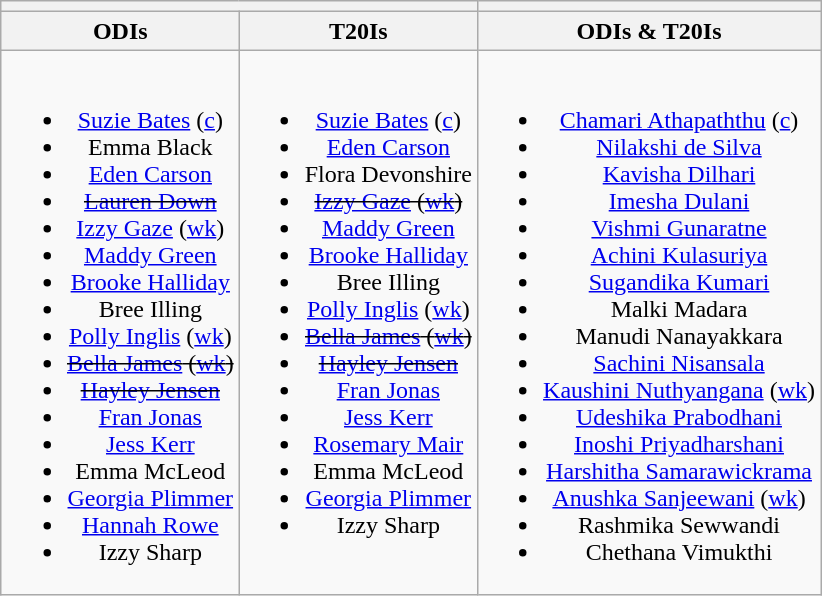<table class="wikitable" style="text-align:center;margin:auto">
<tr>
<th colspan="2"></th>
<th></th>
</tr>
<tr>
<th>ODIs</th>
<th>T20Is</th>
<th>ODIs & T20Is</th>
</tr>
<tr style="vertical-align:top">
<td><br><ul><li><a href='#'>Suzie Bates</a> (<a href='#'>c</a>)</li><li>Emma Black</li><li><a href='#'>Eden Carson</a></li><li><s><a href='#'>Lauren Down</a></s></li><li><a href='#'>Izzy Gaze</a> (<a href='#'>wk</a>)</li><li><a href='#'>Maddy Green</a></li><li><a href='#'>Brooke Halliday</a></li><li>Bree Illing</li><li><a href='#'>Polly Inglis</a> (<a href='#'>wk</a>)</li><li><s><a href='#'>Bella James</a> (<a href='#'>wk</a>)</s></li><li><s><a href='#'>Hayley Jensen</a></s></li><li><a href='#'>Fran Jonas</a></li><li><a href='#'>Jess Kerr</a></li><li>Emma McLeod</li><li><a href='#'>Georgia Plimmer</a></li><li><a href='#'>Hannah Rowe</a></li><li>Izzy Sharp</li></ul></td>
<td><br><ul><li><a href='#'>Suzie Bates</a> (<a href='#'>c</a>)</li><li><a href='#'>Eden Carson</a></li><li>Flora Devonshire</li><li><s><a href='#'>Izzy Gaze</a> (<a href='#'>wk</a>)</s></li><li><a href='#'>Maddy Green</a></li><li><a href='#'>Brooke Halliday</a></li><li>Bree Illing</li><li><a href='#'>Polly Inglis</a> (<a href='#'>wk</a>)</li><li><s><a href='#'>Bella James</a> (<a href='#'>wk</a>)</s></li><li><s><a href='#'>Hayley Jensen</a></s></li><li><a href='#'>Fran Jonas</a></li><li><a href='#'>Jess Kerr</a></li><li><a href='#'>Rosemary Mair</a></li><li>Emma McLeod</li><li><a href='#'>Georgia Plimmer</a></li><li>Izzy Sharp</li></ul></td>
<td><br><ul><li><a href='#'>Chamari Athapaththu</a> (<a href='#'>c</a>)</li><li><a href='#'>Nilakshi de Silva</a></li><li><a href='#'>Kavisha Dilhari</a></li><li><a href='#'>Imesha Dulani</a></li><li><a href='#'>Vishmi Gunaratne</a></li><li><a href='#'>Achini Kulasuriya</a></li><li><a href='#'>Sugandika Kumari</a></li><li>Malki Madara</li><li>Manudi Nanayakkara</li><li><a href='#'>Sachini Nisansala</a></li><li><a href='#'>Kaushini Nuthyangana</a> (<a href='#'>wk</a>)</li><li><a href='#'>Udeshika Prabodhani</a></li><li><a href='#'>Inoshi Priyadharshani</a></li><li><a href='#'>Harshitha Samarawickrama</a></li><li><a href='#'>Anushka Sanjeewani</a> (<a href='#'>wk</a>)</li><li>Rashmika Sewwandi</li><li>Chethana Vimukthi</li></ul></td>
</tr>
</table>
